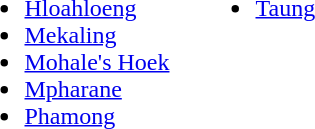<table>
<tr ---- valign="top">
<td width="150pt"><br><ul><li><a href='#'>Hloahloeng</a></li><li><a href='#'>Mekaling</a></li><li><a href='#'>Mohale's Hoek</a></li><li><a href='#'>Mpharane</a></li><li><a href='#'>Phamong</a></li></ul></td>
<td width="150pt"><br><ul><li><a href='#'>Taung</a></li></ul></td>
</tr>
</table>
